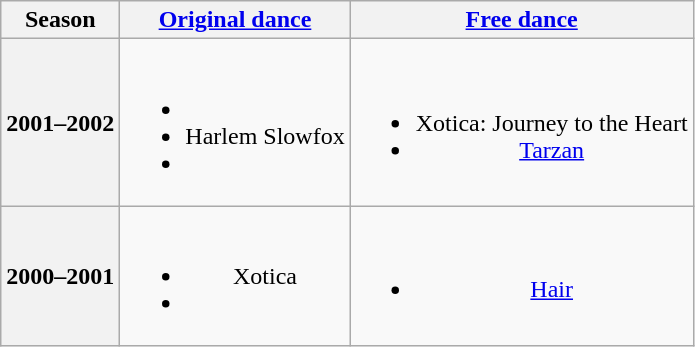<table class=wikitable style=text-align:center>
<tr>
<th>Season</th>
<th><a href='#'>Original dance</a></th>
<th><a href='#'>Free dance</a></th>
</tr>
<tr>
<th>2001–2002 <br> </th>
<td><br><ul><li></li><li> Harlem Slowfox</li><li></li></ul></td>
<td><br><ul><li>Xotica: Journey to the Heart <br></li><li><a href='#'>Tarzan</a> <br></li></ul></td>
</tr>
<tr>
<th>2000–2001 <br> </th>
<td><br><ul><li> Xotica</li><li></li></ul></td>
<td><br><ul><li><a href='#'>Hair</a> <br></li></ul></td>
</tr>
</table>
